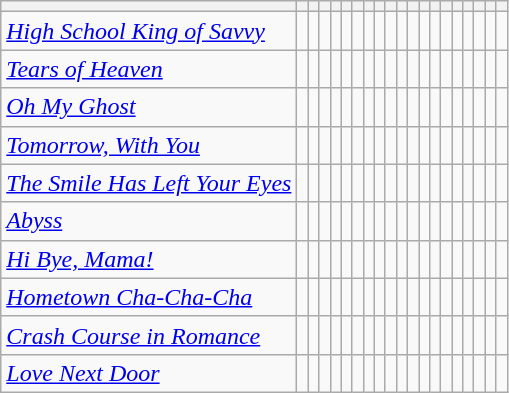<table class="wikitable plainrowheaders">
<tr>
<th></th>
<th></th>
<th></th>
<th></th>
<th></th>
<th></th>
<th></th>
<th></th>
<th></th>
<th></th>
<th></th>
<th></th>
<th></th>
<th></th>
<th></th>
<th></th>
<th></th>
<th></th>
<th></th>
<th></th>
</tr>
<tr>
<td><em><a href='#'>High School King of Savvy</a></em></td>
<td></td>
<td></td>
<td></td>
<td></td>
<td></td>
<td></td>
<td></td>
<td></td>
<td></td>
<td></td>
<td></td>
<td></td>
<td></td>
<td></td>
<td></td>
<td></td>
<td></td>
<td></td>
<td></td>
</tr>
<tr>
<td><em><a href='#'>Tears of Heaven</a></em></td>
<td></td>
<td></td>
<td></td>
<td></td>
<td></td>
<td></td>
<td></td>
<td></td>
<td></td>
<td></td>
<td></td>
<td></td>
<td></td>
<td></td>
<td></td>
<td></td>
<td></td>
<td></td>
<td></td>
</tr>
<tr>
<td><em><a href='#'>Oh My Ghost</a></em></td>
<td></td>
<td></td>
<td></td>
<td></td>
<td></td>
<td></td>
<td></td>
<td></td>
<td></td>
<td></td>
<td></td>
<td></td>
<td></td>
<td></td>
<td></td>
<td></td>
<td></td>
<td></td>
<td></td>
</tr>
<tr>
<td><em><a href='#'>Tomorrow, With You</a></em></td>
<td></td>
<td></td>
<td></td>
<td></td>
<td></td>
<td></td>
<td></td>
<td></td>
<td></td>
<td></td>
<td></td>
<td></td>
<td></td>
<td></td>
<td></td>
<td></td>
<td></td>
<td></td>
<td></td>
</tr>
<tr>
<td><em><a href='#'>The Smile Has Left Your Eyes</a></em></td>
<td></td>
<td></td>
<td></td>
<td></td>
<td></td>
<td></td>
<td></td>
<td></td>
<td></td>
<td></td>
<td></td>
<td></td>
<td></td>
<td></td>
<td></td>
<td></td>
<td></td>
<td></td>
<td></td>
</tr>
<tr>
<td><em><a href='#'>Abyss</a></em></td>
<td></td>
<td></td>
<td></td>
<td></td>
<td></td>
<td></td>
<td></td>
<td></td>
<td></td>
<td></td>
<td></td>
<td></td>
<td></td>
<td></td>
<td></td>
<td></td>
<td></td>
<td></td>
<td></td>
</tr>
<tr>
<td><em><a href='#'>Hi Bye, Mama!</a></em></td>
<td></td>
<td></td>
<td></td>
<td></td>
<td></td>
<td></td>
<td></td>
<td></td>
<td></td>
<td></td>
<td></td>
<td></td>
<td></td>
<td></td>
<td></td>
<td></td>
<td></td>
<td></td>
<td></td>
</tr>
<tr>
<td><em><a href='#'>Hometown Cha-Cha-Cha</a></em></td>
<td></td>
<td></td>
<td></td>
<td></td>
<td></td>
<td></td>
<td></td>
<td></td>
<td></td>
<td></td>
<td></td>
<td></td>
<td></td>
<td></td>
<td></td>
<td></td>
<td></td>
<td></td>
<td></td>
</tr>
<tr>
<td><em><a href='#'>Crash Course in Romance</a></em></td>
<td></td>
<td></td>
<td></td>
<td></td>
<td></td>
<td></td>
<td></td>
<td></td>
<td></td>
<td></td>
<td></td>
<td></td>
<td></td>
<td></td>
<td></td>
<td></td>
<td></td>
<td></td>
<td></td>
</tr>
<tr>
<td><em><a href='#'>Love Next Door</a></em></td>
<td></td>
<td></td>
<td></td>
<td></td>
<td></td>
<td></td>
<td></td>
<td></td>
<td></td>
<td></td>
<td></td>
<td></td>
<td></td>
<td></td>
<td></td>
<td></td>
<td></td>
<td></td>
<td></td>
</tr>
</table>
